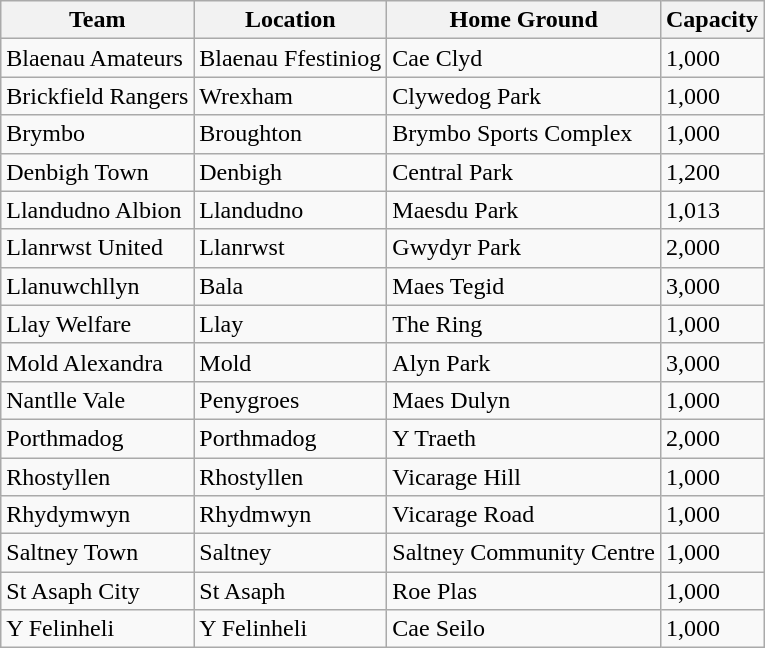<table class="wikitable sortable">
<tr>
<th>Team</th>
<th>Location</th>
<th>Home Ground</th>
<th>Capacity</th>
</tr>
<tr>
<td>Blaenau Amateurs</td>
<td>Blaenau Ffestiniog</td>
<td>Cae Clyd</td>
<td>1,000</td>
</tr>
<tr>
<td>Brickfield Rangers</td>
<td>Wrexham</td>
<td>Clywedog Park</td>
<td>1,000</td>
</tr>
<tr>
<td>Brymbo</td>
<td>Broughton</td>
<td>Brymbo Sports Complex</td>
<td>1,000</td>
</tr>
<tr>
<td>Denbigh Town</td>
<td>Denbigh</td>
<td>Central Park</td>
<td>1,200</td>
</tr>
<tr>
<td>Llandudno Albion</td>
<td>Llandudno</td>
<td>Maesdu Park</td>
<td>1,013</td>
</tr>
<tr>
<td>Llanrwst United</td>
<td>Llanrwst</td>
<td>Gwydyr Park</td>
<td>2,000</td>
</tr>
<tr>
<td>Llanuwchllyn</td>
<td>Bala</td>
<td>Maes Tegid</td>
<td>3,000</td>
</tr>
<tr>
<td>Llay Welfare</td>
<td>Llay</td>
<td>The Ring</td>
<td>1,000</td>
</tr>
<tr>
<td>Mold Alexandra</td>
<td>Mold</td>
<td>Alyn Park</td>
<td>3,000</td>
</tr>
<tr>
<td>Nantlle Vale</td>
<td>Penygroes</td>
<td>Maes Dulyn</td>
<td>1,000</td>
</tr>
<tr>
<td>Porthmadog</td>
<td>Porthmadog</td>
<td>Y Traeth</td>
<td>2,000</td>
</tr>
<tr>
<td>Rhostyllen</td>
<td>Rhostyllen</td>
<td>Vicarage Hill</td>
<td>1,000</td>
</tr>
<tr>
<td>Rhydymwyn</td>
<td>Rhydmwyn</td>
<td>Vicarage Road</td>
<td>1,000</td>
</tr>
<tr>
<td>Saltney Town</td>
<td>Saltney</td>
<td>Saltney Community Centre</td>
<td>1,000</td>
</tr>
<tr>
<td>St Asaph City</td>
<td>St Asaph</td>
<td>Roe Plas</td>
<td>1,000</td>
</tr>
<tr>
<td>Y Felinheli</td>
<td>Y Felinheli</td>
<td>Cae Seilo</td>
<td>1,000</td>
</tr>
</table>
